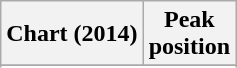<table class="wikitable">
<tr>
<th>Chart (2014)</th>
<th>Peak<br>position</th>
</tr>
<tr>
</tr>
<tr>
</tr>
</table>
